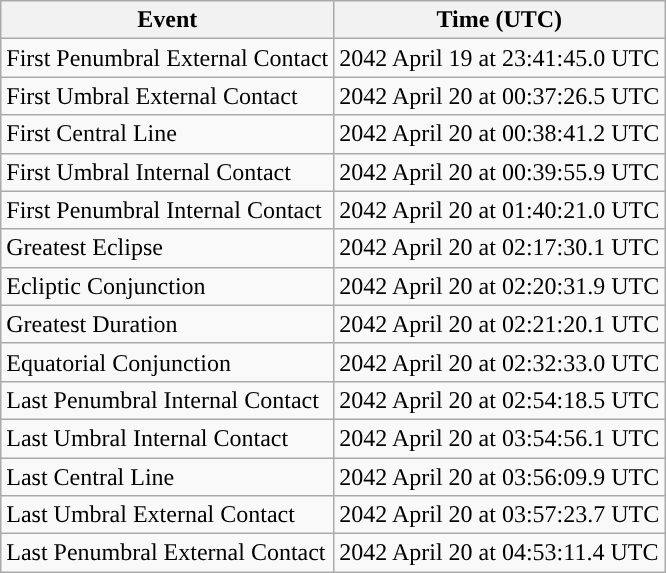<table class="wikitable">
<tr>
<th>Event</th>
<th>Time (UTC)</th>
</tr>
<tr>
<td>First Penumbral External Contact</td>
<td>2042 April 19 at 23:41:45.0 UTC</td>
</tr>
<tr>
<td>First Umbral External Contact</td>
<td>2042 April 20 at 00:37:26.5 UTC</td>
</tr>
<tr>
<td>First Central Line</td>
<td>2042 April 20 at 00:38:41.2 UTC</td>
</tr>
<tr>
<td>First Umbral Internal Contact</td>
<td>2042 April 20 at 00:39:55.9 UTC</td>
</tr>
<tr>
<td>First Penumbral Internal Contact</td>
<td>2042 April 20 at 01:40:21.0 UTC</td>
</tr>
<tr>
<td>Greatest Eclipse</td>
<td>2042 April 20 at 02:17:30.1 UTC</td>
</tr>
<tr>
<td>Ecliptic Conjunction</td>
<td>2042 April 20 at 02:20:31.9 UTC</td>
</tr>
<tr>
<td>Greatest Duration</td>
<td>2042 April 20 at 02:21:20.1 UTC</td>
</tr>
<tr>
<td>Equatorial Conjunction</td>
<td>2042 April 20 at 02:32:33.0 UTC</td>
</tr>
<tr>
<td>Last Penumbral Internal Contact</td>
<td>2042 April 20 at 02:54:18.5 UTC</td>
</tr>
<tr>
<td>Last Umbral Internal Contact</td>
<td>2042 April 20 at 03:54:56.1 UTC</td>
</tr>
<tr>
<td>Last Central Line</td>
<td>2042 April 20 at 03:56:09.9 UTC</td>
</tr>
<tr>
<td>Last Umbral External Contact</td>
<td>2042 April 20 at 03:57:23.7 UTC</td>
</tr>
<tr>
<td>Last Penumbral External Contact</td>
<td>2042 April 20 at 04:53:11.4 UTC</td>
</tr>
</table>
